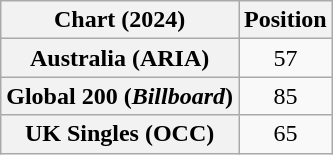<table class="wikitable sortable plainrowheaders" style="text-align:center">
<tr>
<th scope="col">Chart (2024)</th>
<th scope="col">Position</th>
</tr>
<tr>
<th scope="row">Australia (ARIA)</th>
<td>57</td>
</tr>
<tr>
<th scope="row">Global 200 (<em>Billboard</em>)</th>
<td>85</td>
</tr>
<tr>
<th scope="row">UK Singles (OCC)</th>
<td>65</td>
</tr>
</table>
